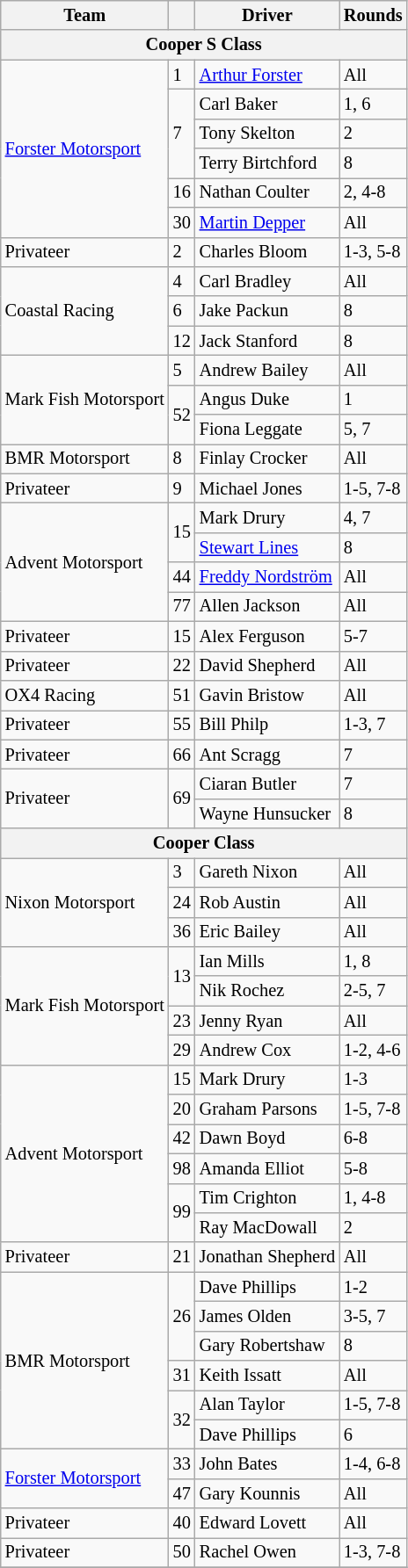<table class="wikitable" style="font-size: 85%;">
<tr>
<th>Team</th>
<th></th>
<th>Driver</th>
<th>Rounds</th>
</tr>
<tr>
<th colspan=4>Cooper S Class</th>
</tr>
<tr>
<td rowspan=6><a href='#'>Forster Motorsport</a></td>
<td>1</td>
<td><a href='#'>Arthur Forster</a></td>
<td>All</td>
</tr>
<tr>
<td rowspan=3>7</td>
<td>Carl Baker</td>
<td>1, 6</td>
</tr>
<tr>
<td>Tony Skelton</td>
<td>2</td>
</tr>
<tr>
<td>Terry Birtchford</td>
<td>8</td>
</tr>
<tr>
<td>16</td>
<td>Nathan Coulter</td>
<td>2, 4-8</td>
</tr>
<tr>
<td>30</td>
<td><a href='#'>Martin Depper</a></td>
<td>All</td>
</tr>
<tr>
<td>Privateer</td>
<td>2</td>
<td>Charles Bloom</td>
<td>1-3, 5-8</td>
</tr>
<tr>
<td rowspan=3>Coastal Racing</td>
<td>4</td>
<td>Carl Bradley</td>
<td>All</td>
</tr>
<tr>
<td>6</td>
<td>Jake Packun</td>
<td>8</td>
</tr>
<tr>
<td>12</td>
<td>Jack Stanford</td>
<td>8</td>
</tr>
<tr>
<td rowspan=3>Mark Fish Motorsport</td>
<td>5</td>
<td>Andrew Bailey</td>
<td>All</td>
</tr>
<tr>
<td rowspan=2>52</td>
<td>Angus Duke</td>
<td>1</td>
</tr>
<tr>
<td>Fiona Leggate</td>
<td>5, 7</td>
</tr>
<tr>
<td>BMR Motorsport</td>
<td>8</td>
<td>Finlay Crocker</td>
<td>All</td>
</tr>
<tr>
<td>Privateer</td>
<td>9</td>
<td>Michael Jones</td>
<td>1-5, 7-8</td>
</tr>
<tr>
<td rowspan=4>Advent Motorsport</td>
<td rowspan=2>15</td>
<td>Mark Drury</td>
<td>4, 7</td>
</tr>
<tr>
<td><a href='#'>Stewart Lines</a></td>
<td>8</td>
</tr>
<tr>
<td>44</td>
<td><a href='#'>Freddy Nordström</a></td>
<td>All</td>
</tr>
<tr>
<td>77</td>
<td>Allen Jackson</td>
<td>All</td>
</tr>
<tr>
<td>Privateer</td>
<td>15</td>
<td>Alex Ferguson</td>
<td>5-7</td>
</tr>
<tr>
<td>Privateer</td>
<td>22</td>
<td>David Shepherd</td>
<td>All</td>
</tr>
<tr>
<td>OX4 Racing</td>
<td>51</td>
<td>Gavin Bristow</td>
<td>All</td>
</tr>
<tr>
<td>Privateer</td>
<td>55</td>
<td>Bill Philp</td>
<td>1-3, 7</td>
</tr>
<tr>
<td>Privateer</td>
<td>66</td>
<td>Ant Scragg</td>
<td>7</td>
</tr>
<tr>
<td rowspan=2>Privateer</td>
<td rowspan=2>69</td>
<td>Ciaran Butler</td>
<td>7</td>
</tr>
<tr>
<td>Wayne Hunsucker</td>
<td>8</td>
</tr>
<tr>
<th colspan=4>Cooper Class</th>
</tr>
<tr>
<td rowspan=3>Nixon Motorsport</td>
<td>3</td>
<td>Gareth Nixon</td>
<td>All</td>
</tr>
<tr>
<td>24</td>
<td>Rob Austin</td>
<td>All</td>
</tr>
<tr>
<td>36</td>
<td>Eric Bailey</td>
<td>All</td>
</tr>
<tr>
<td rowspan=4>Mark Fish Motorsport</td>
<td rowspan=2>13</td>
<td>Ian Mills</td>
<td>1, 8</td>
</tr>
<tr>
<td>Nik Rochez</td>
<td>2-5, 7</td>
</tr>
<tr>
<td>23</td>
<td>Jenny Ryan</td>
<td>All</td>
</tr>
<tr>
<td>29</td>
<td>Andrew Cox</td>
<td>1-2, 4-6</td>
</tr>
<tr>
<td rowspan=6>Advent Motorsport</td>
<td>15</td>
<td>Mark Drury</td>
<td>1-3</td>
</tr>
<tr>
<td>20</td>
<td>Graham Parsons</td>
<td>1-5, 7-8</td>
</tr>
<tr>
<td>42</td>
<td>Dawn Boyd</td>
<td>6-8</td>
</tr>
<tr>
<td>98</td>
<td>Amanda Elliot</td>
<td>5-8</td>
</tr>
<tr>
<td rowspan=2>99</td>
<td>Tim Crighton</td>
<td>1, 4-8</td>
</tr>
<tr>
<td>Ray MacDowall</td>
<td>2</td>
</tr>
<tr>
<td>Privateer</td>
<td>21</td>
<td>Jonathan Shepherd</td>
<td>All</td>
</tr>
<tr>
<td rowspan=6>BMR Motorsport</td>
<td rowspan=3>26</td>
<td>Dave Phillips</td>
<td>1-2</td>
</tr>
<tr>
<td>James Olden</td>
<td>3-5, 7</td>
</tr>
<tr>
<td>Gary Robertshaw</td>
<td>8</td>
</tr>
<tr>
<td>31</td>
<td>Keith Issatt</td>
<td>All</td>
</tr>
<tr>
<td rowspan=2>32</td>
<td>Alan Taylor</td>
<td>1-5, 7-8</td>
</tr>
<tr>
<td>Dave Phillips</td>
<td>6</td>
</tr>
<tr>
<td rowspan=2><a href='#'>Forster Motorsport</a></td>
<td>33</td>
<td>John Bates</td>
<td>1-4, 6-8</td>
</tr>
<tr>
<td>47</td>
<td>Gary Kounnis</td>
<td>All</td>
</tr>
<tr>
<td>Privateer</td>
<td>40</td>
<td>Edward Lovett</td>
<td>All</td>
</tr>
<tr>
<td>Privateer</td>
<td>50</td>
<td>Rachel Owen</td>
<td>1-3, 7-8</td>
</tr>
<tr>
</tr>
</table>
